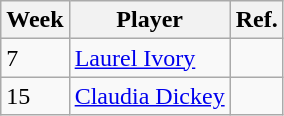<table class="wikitable">
<tr>
<th>Week</th>
<th>Player</th>
<th>Ref.</th>
</tr>
<tr>
<td>7</td>
<td> <a href='#'>Laurel Ivory</a></td>
<td></td>
</tr>
<tr>
<td>15</td>
<td> <a href='#'>Claudia Dickey</a></td>
<td></td>
</tr>
</table>
